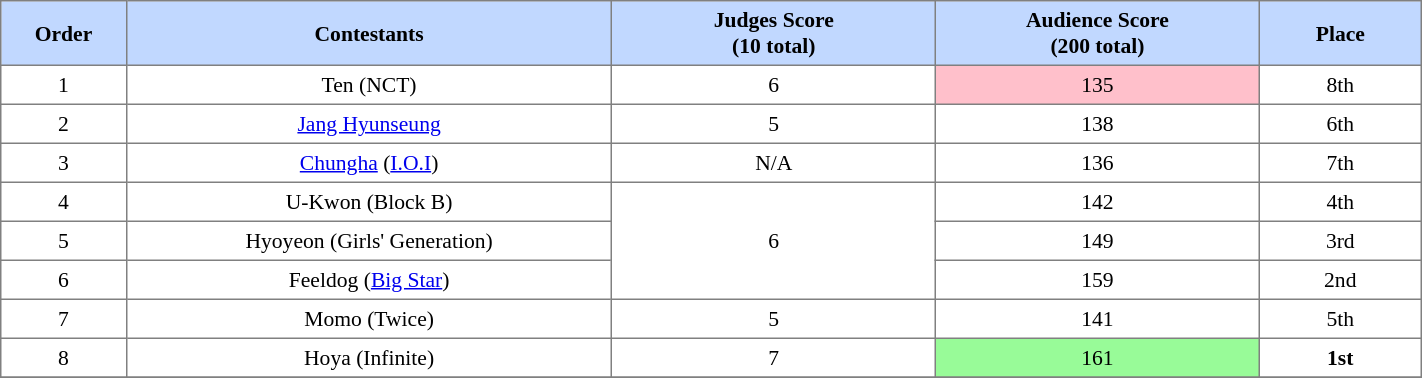<table border="1" cellpadding="4" cellspacing="0" style="text-align:center; font-size:90%; border-collapse:collapse;" width=75%>
<tr style="background:#C1D8FF;">
<th width=3%>Order</th>
<th width=15%>Contestants</th>
<th width=10%>Judges Score<br>(10 total)</th>
<th width=10%>Audience Score<br>(200 total)</th>
<th width=5%; align=center>Place</th>
</tr>
<tr>
<td>1</td>
<td>Ten (NCT)</td>
<td>6</td>
<td style="background:pink">135</td>
<td>8th</td>
</tr>
<tr>
<td>2</td>
<td><a href='#'>Jang Hyunseung</a></td>
<td>5</td>
<td>138</td>
<td>6th</td>
</tr>
<tr>
<td>3</td>
<td><a href='#'>Chungha</a> (<a href='#'>I.O.I</a>)</td>
<td>N/A</td>
<td>136</td>
<td>7th</td>
</tr>
<tr>
<td>4</td>
<td>U-Kwon (Block B)</td>
<td rowspan=3>6</td>
<td>142</td>
<td>4th</td>
</tr>
<tr>
<td>5</td>
<td>Hyoyeon (Girls' Generation)</td>
<td>149</td>
<td>3rd</td>
</tr>
<tr>
<td>6</td>
<td>Feeldog (<a href='#'>Big Star</a>)</td>
<td>159</td>
<td>2nd</td>
</tr>
<tr>
<td>7</td>
<td>Momo (Twice)</td>
<td>5</td>
<td>141</td>
<td>5th</td>
</tr>
<tr>
<td>8</td>
<td>Hoya (Infinite)</td>
<td>7</td>
<td style="background:palegreen">161</td>
<td><strong>1st</strong></td>
</tr>
<tr>
</tr>
</table>
